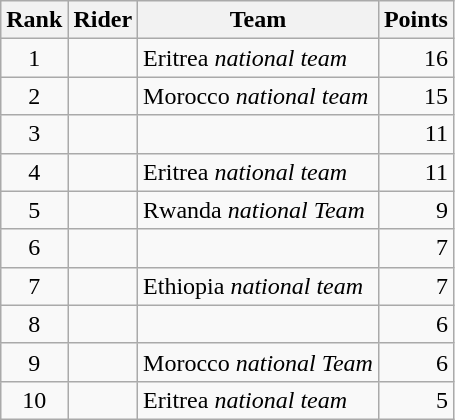<table class="wikitable">
<tr>
<th scope="col">Rank</th>
<th scope="col">Rider</th>
<th scope="col">Team</th>
<th scope="col">Points</th>
</tr>
<tr>
<td style="text-align:center;">1</td>
<td> </td>
<td>Eritrea <em>national team</em></td>
<td style="text-align:right;">16</td>
</tr>
<tr>
<td style="text-align:center;">2</td>
<td></td>
<td>Morocco <em>national team</em></td>
<td style="text-align:right;">15</td>
</tr>
<tr>
<td style="text-align:center;">3</td>
<td></td>
<td></td>
<td style="text-align:right;">11</td>
</tr>
<tr>
<td style="text-align:center;">4</td>
<td></td>
<td>Eritrea <em>national team</em></td>
<td style="text-align:right;">11</td>
</tr>
<tr>
<td style="text-align:center;">5</td>
<td> </td>
<td>Rwanda <em>national Team</em></td>
<td style="text-align:right;">9</td>
</tr>
<tr>
<td style="text-align:center;">6</td>
<td></td>
<td></td>
<td style="text-align:right;">7</td>
</tr>
<tr>
<td style="text-align:center;">7</td>
<td></td>
<td>Ethiopia <em>national team</em></td>
<td style="text-align:right;">7</td>
</tr>
<tr>
<td style="text-align:center;">8</td>
<td></td>
<td></td>
<td style="text-align:right;">6</td>
</tr>
<tr>
<td style="text-align:center;">9</td>
<td></td>
<td>Morocco <em>national Team</em></td>
<td style="text-align:right;">6</td>
</tr>
<tr>
<td style="text-align:center;">10</td>
<td></td>
<td>Eritrea <em>national team</em></td>
<td style="text-align:right;">5</td>
</tr>
</table>
